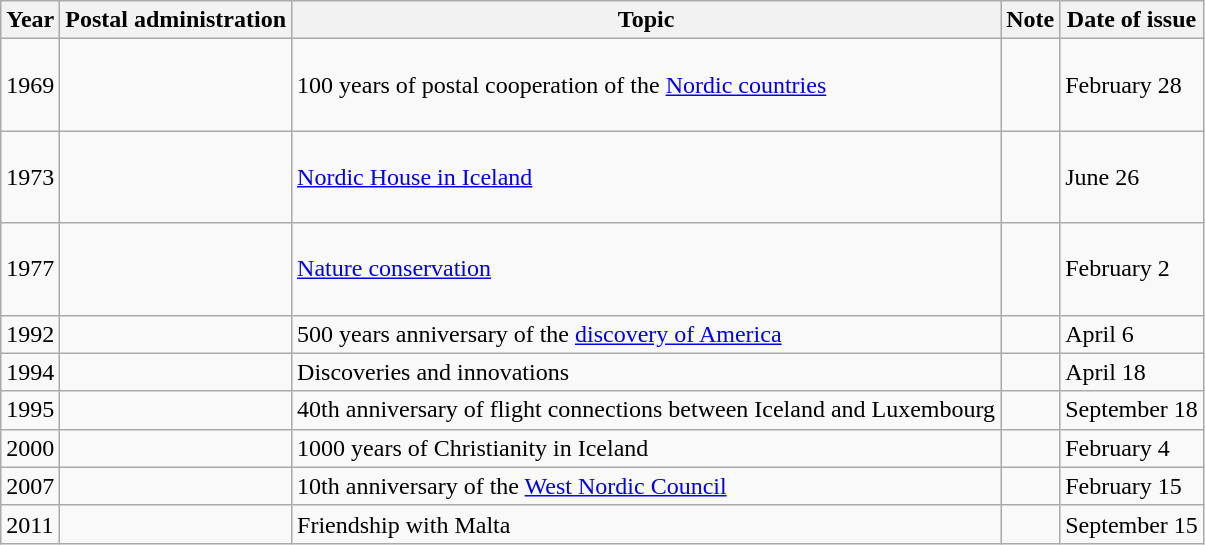<table class="wikitable">
<tr>
<th>Year</th>
<th>Postal administration</th>
<th>Topic</th>
<th>Note</th>
<th>Date of issue</th>
</tr>
<tr>
<td>1969</td>
<td><br><br><br></td>
<td>100 years of postal cooperation of the <a href='#'>Nordic countries</a></td>
<td></td>
<td>February 28</td>
</tr>
<tr>
<td>1973</td>
<td><br><br><br></td>
<td><a href='#'>Nordic House in Iceland</a></td>
<td></td>
<td>June 26</td>
</tr>
<tr>
<td>1977</td>
<td><br><br><br></td>
<td><a href='#'>Nature conservation</a></td>
<td></td>
<td>February 2</td>
</tr>
<tr>
<td>1992</td>
<td></td>
<td>500 years anniversary of the <a href='#'>discovery of America</a></td>
<td></td>
<td>April 6</td>
</tr>
<tr>
<td>1994</td>
<td><br></td>
<td>Discoveries and innovations</td>
<td></td>
<td>April 18</td>
</tr>
<tr>
<td>1995</td>
<td></td>
<td>40th anniversary of flight connections between Iceland and Luxembourg</td>
<td></td>
<td>September 18</td>
</tr>
<tr>
<td>2000</td>
<td></td>
<td>1000 years of Christianity in Iceland</td>
<td></td>
<td>February 4</td>
</tr>
<tr>
<td>2007</td>
<td><br></td>
<td>10th anniversary of the <a href='#'>West Nordic Council</a></td>
<td></td>
<td>February 15</td>
</tr>
<tr>
<td>2011</td>
<td></td>
<td>Friendship with Malta</td>
<td></td>
<td>September 15</td>
</tr>
</table>
